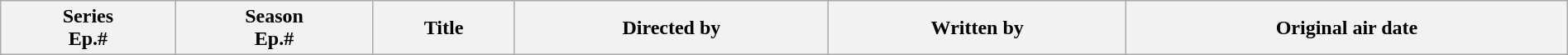<table class="wikitable plainrowheaders" style="width:100%; margin:auto;">
<tr>
<th>Series<br>Ep.#</th>
<th>Season<br>Ep.#</th>
<th>Title</th>
<th>Directed by</th>
<th>Written by</th>
<th>Original air date<br>







</th>
</tr>
</table>
